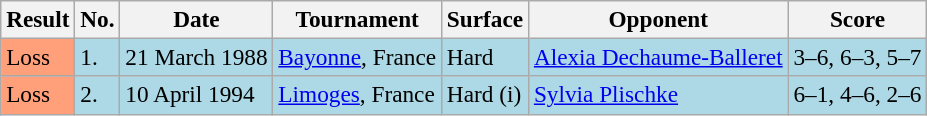<table class="sortable wikitable" style="font-size:97%">
<tr>
<th>Result</th>
<th>No.</th>
<th>Date</th>
<th>Tournament</th>
<th>Surface</th>
<th>Opponent</th>
<th>Score</th>
</tr>
<tr bgcolor=lightblue>
<td style="background:#ffa07a;">Loss</td>
<td>1.</td>
<td>21 March 1988</td>
<td><a href='#'>Bayonne</a>, France</td>
<td>Hard</td>
<td> <a href='#'>Alexia Dechaume-Balleret</a></td>
<td>3–6, 6–3, 5–7</td>
</tr>
<tr style="background:lightblue;">
<td style="background:#ffa07a;">Loss</td>
<td>2.</td>
<td>10 April 1994</td>
<td><a href='#'>Limoges</a>, France</td>
<td>Hard (i)</td>
<td> <a href='#'>Sylvia Plischke</a></td>
<td>6–1, 4–6, 2–6</td>
</tr>
</table>
